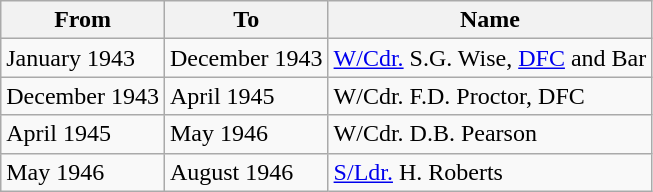<table class="wikitable">
<tr>
<th>From</th>
<th>To</th>
<th>Name</th>
</tr>
<tr>
<td>January 1943</td>
<td>December 1943</td>
<td><a href='#'>W/Cdr.</a> S.G. Wise, <a href='#'>DFC</a> and Bar</td>
</tr>
<tr>
<td>December 1943</td>
<td>April 1945</td>
<td>W/Cdr. F.D. Proctor, DFC</td>
</tr>
<tr>
<td>April 1945</td>
<td>May 1946</td>
<td>W/Cdr. D.B. Pearson</td>
</tr>
<tr>
<td>May 1946</td>
<td>August 1946</td>
<td><a href='#'>S/Ldr.</a> H. Roberts</td>
</tr>
</table>
